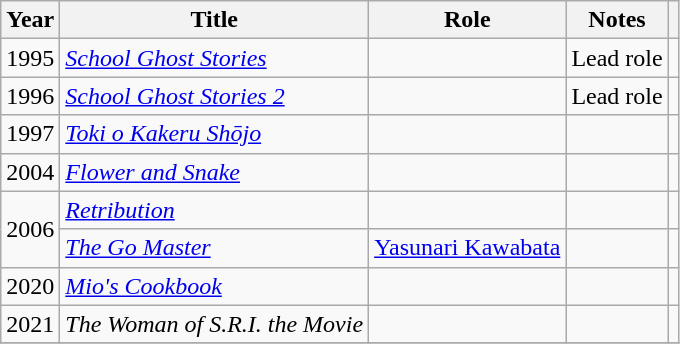<table class="wikitable sortable">
<tr>
<th>Year</th>
<th>Title</th>
<th>Role</th>
<th class="unsortable">Notes</th>
<th class="unsortable"></th>
</tr>
<tr>
<td>1995</td>
<td><em><a href='#'>School Ghost Stories</a></em></td>
<td></td>
<td>Lead role</td>
<td></td>
</tr>
<tr>
<td>1996</td>
<td><em><a href='#'>School Ghost Stories 2</a></em></td>
<td></td>
<td>Lead role</td>
<td></td>
</tr>
<tr>
<td>1997</td>
<td><em><a href='#'>Toki o Kakeru Shōjo</a></em></td>
<td></td>
<td></td>
<td></td>
</tr>
<tr>
<td>2004</td>
<td><em><a href='#'>Flower and Snake</a></em></td>
<td></td>
<td></td>
<td></td>
</tr>
<tr>
<td rowspan=2>2006</td>
<td><em><a href='#'>Retribution</a></em></td>
<td></td>
<td></td>
<td></td>
</tr>
<tr>
<td><em><a href='#'>The Go Master</a></em></td>
<td><a href='#'>Yasunari Kawabata</a></td>
<td></td>
<td></td>
</tr>
<tr>
<td>2020</td>
<td><em><a href='#'>Mio's Cookbook</a></em></td>
<td></td>
<td></td>
<td></td>
</tr>
<tr>
<td>2021</td>
<td><em>The Woman of S.R.I. the Movie</em></td>
<td></td>
<td></td>
<td></td>
</tr>
<tr>
</tr>
</table>
